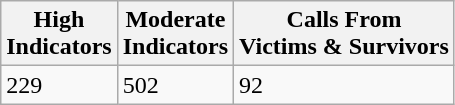<table class="wikitable sortable mw-collapsible">
<tr>
<th class="headerSort" tabindex="0" role="columnheader button" title="Sort ascending">High<br>Indicators</th>
<th class="headerSort" tabindex="0" role="columnheader button" title="Sort ascending">Moderate<br>Indicators</th>
<th class="headerSort" tabindex="0" role="columnheader button" title="Sort ascending">Calls From<br>Victims & Survivors</th>
</tr>
<tr>
<td>229</td>
<td>502</td>
<td>92</td>
</tr>
</table>
